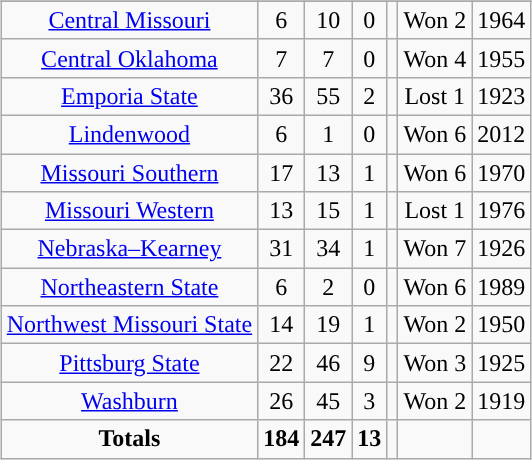<table border="0" style="width:100%;">
<tr>
<td valign="top"><br><table class="wikitable" style="text-align:center">
<tr>
</tr>
<tr style="text-align:center;">
<td><a href='#'>Central Missouri</a></td>
<td>6</td>
<td>10</td>
<td>0</td>
<td></td>
<td>Won 2</td>
<td>1964</td>
</tr>
<tr style="text-align:center;">
<td><a href='#'>Central Oklahoma</a></td>
<td>7</td>
<td>7</td>
<td>0</td>
<td></td>
<td>Won 4</td>
<td>1955</td>
</tr>
<tr style="text-align:center;">
<td><a href='#'>Emporia State</a></td>
<td>36</td>
<td>55</td>
<td>2</td>
<td></td>
<td>Lost 1</td>
<td>1923</td>
</tr>
<tr style="text-align:center;">
<td><a href='#'>Lindenwood</a></td>
<td>6</td>
<td>1</td>
<td>0</td>
<td></td>
<td>Won 6</td>
<td>2012</td>
</tr>
<tr style="text-align:center;">
<td><a href='#'>Missouri Southern</a></td>
<td>17</td>
<td>13</td>
<td>1</td>
<td></td>
<td>Won 6</td>
<td>1970</td>
</tr>
<tr style="text-align:center;">
<td><a href='#'>Missouri Western</a></td>
<td>13</td>
<td>15</td>
<td>1</td>
<td></td>
<td>Lost 1</td>
<td>1976</td>
</tr>
<tr style="text-align:center;">
<td><a href='#'>Nebraska–Kearney</a></td>
<td>31</td>
<td>34</td>
<td>1</td>
<td></td>
<td>Won 7</td>
<td>1926</td>
</tr>
<tr style="text-align:center;">
<td><a href='#'>Northeastern State</a></td>
<td>6</td>
<td>2</td>
<td>0</td>
<td></td>
<td>Won 6</td>
<td>1989</td>
</tr>
<tr style="text-align:center;">
<td><a href='#'>Northwest Missouri State</a></td>
<td>14</td>
<td>19</td>
<td>1</td>
<td></td>
<td>Won 2</td>
<td>1950</td>
</tr>
<tr style="text-align:center;">
<td><a href='#'>Pittsburg State</a></td>
<td>22</td>
<td>46</td>
<td>9</td>
<td></td>
<td>Won 3</td>
<td>1925</td>
</tr>
<tr style="text-align:center;">
<td><a href='#'>Washburn</a></td>
<td>26</td>
<td>45</td>
<td>3</td>
<td></td>
<td>Won 2</td>
<td>1919</td>
</tr>
<tr class="unsortable" style="text-align:center; ">
<td><strong>Totals</strong></td>
<td><strong>184</strong></td>
<td><strong>247</strong></td>
<td><strong>13</strong></td>
<td><strong></strong></td>
<td></td>
<td></td>
</tr>
</table>
</td>
</tr>
</table>
